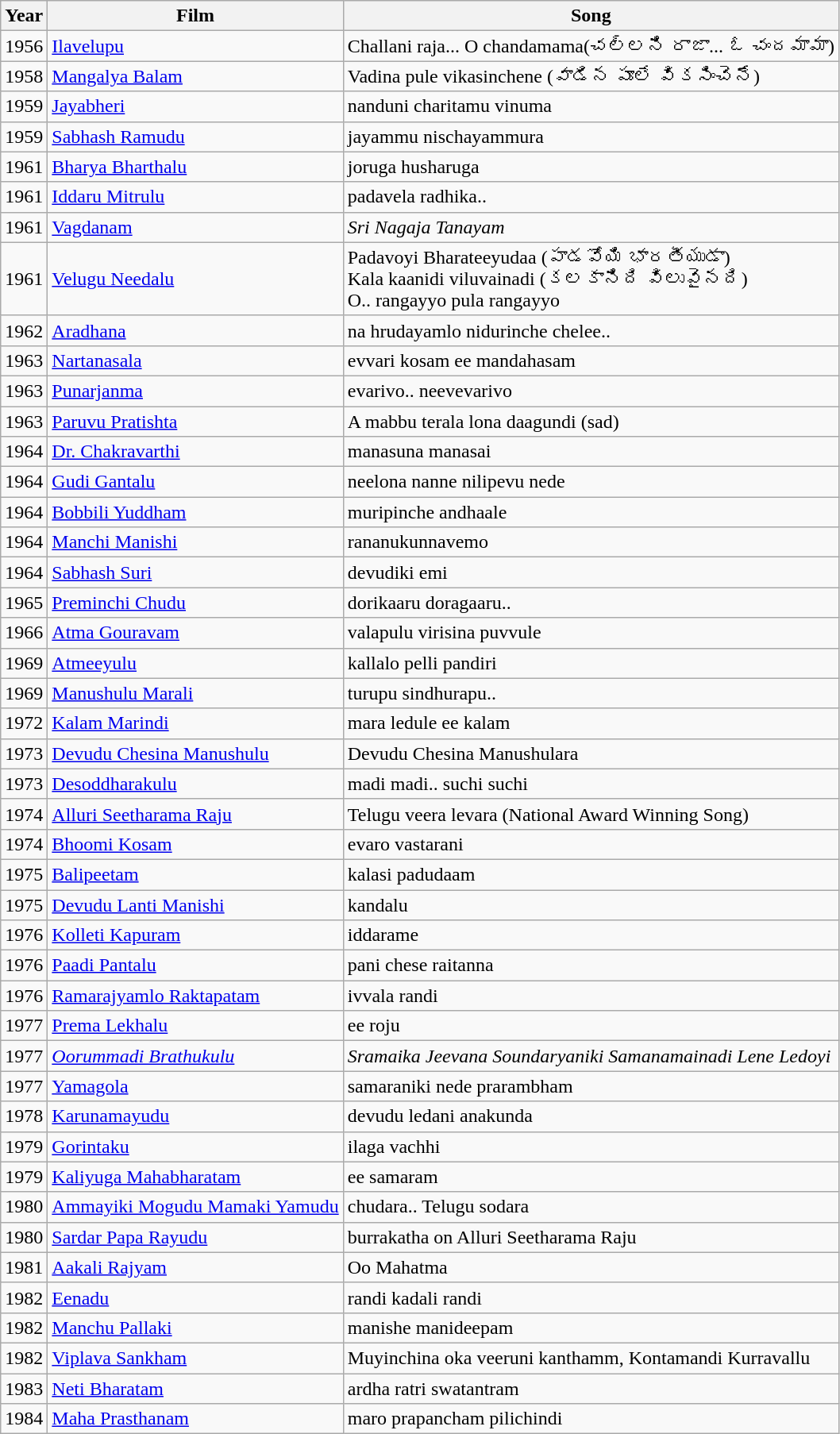<table class="wikitable">
<tr>
<th>Year</th>
<th>Film</th>
<th>Song</th>
</tr>
<tr>
<td>1956</td>
<td><a href='#'>Ilavelupu</a></td>
<td>Challani raja... O chandamama(చల్లని రాజా... ఓ చందమామా)</td>
</tr>
<tr>
<td>1958</td>
<td><a href='#'>Mangalya Balam</a></td>
<td>Vadina pule vikasinchene (వాడిన పూలే వికసించెనే)</td>
</tr>
<tr>
<td>1959</td>
<td><a href='#'>Jayabheri</a></td>
<td>nanduni charitamu vinuma</td>
</tr>
<tr>
<td>1959</td>
<td><a href='#'>Sabhash Ramudu</a></td>
<td>jayammu nischayammura</td>
</tr>
<tr>
<td>1961</td>
<td><a href='#'>Bharya Bharthalu</a></td>
<td>joruga husharuga</td>
</tr>
<tr>
<td>1961</td>
<td><a href='#'>Iddaru Mitrulu</a></td>
<td>padavela radhika..</td>
</tr>
<tr>
<td>1961</td>
<td><a href='#'>Vagdanam</a></td>
<td><em>Sri Nagaja Tanayam</em></td>
</tr>
<tr>
<td>1961</td>
<td><a href='#'>Velugu Needalu</a></td>
<td>Padavoyi Bharateeyudaa (పాడవోయి భారతీయుడా)<br>Kala kaanidi viluvainadi (కలకానిది విలువైనది)<br>O.. rangayyo pula rangayyo</td>
</tr>
<tr>
<td>1962</td>
<td><a href='#'>Aradhana</a></td>
<td>na hrudayamlo nidurinche chelee..</td>
</tr>
<tr>
<td>1963</td>
<td><a href='#'>Nartanasala</a></td>
<td>evvari kosam ee mandahasam</td>
</tr>
<tr>
<td>1963</td>
<td><a href='#'>Punarjanma</a></td>
<td>evarivo.. neevevarivo</td>
</tr>
<tr>
<td>1963</td>
<td><a href='#'>Paruvu Pratishta</a></td>
<td>A mabbu terala lona daagundi (sad)</td>
</tr>
<tr>
<td>1964</td>
<td><a href='#'>Dr. Chakravarthi</a></td>
<td>manasuna manasai</td>
</tr>
<tr>
<td>1964</td>
<td><a href='#'>Gudi Gantalu</a></td>
<td>neelona nanne nilipevu nede</td>
</tr>
<tr>
<td>1964</td>
<td><a href='#'>Bobbili Yuddham</a></td>
<td>muripinche andhaale</td>
</tr>
<tr>
<td>1964</td>
<td><a href='#'>Manchi Manishi</a></td>
<td>rananukunnavemo</td>
</tr>
<tr>
<td>1964</td>
<td><a href='#'>Sabhash Suri</a></td>
<td>devudiki emi</td>
</tr>
<tr>
<td>1965</td>
<td><a href='#'>Preminchi Chudu</a></td>
<td>dorikaaru doragaaru..</td>
</tr>
<tr>
<td>1966</td>
<td><a href='#'>Atma Gouravam</a></td>
<td>valapulu virisina puvvule</td>
</tr>
<tr>
<td>1969</td>
<td><a href='#'>Atmeeyulu</a></td>
<td>kallalo pelli pandiri</td>
</tr>
<tr>
<td>1969</td>
<td><a href='#'>Manushulu Marali</a></td>
<td>turupu sindhurapu..</td>
</tr>
<tr>
<td>1972</td>
<td><a href='#'>Kalam Marindi</a></td>
<td>mara ledule ee kalam</td>
</tr>
<tr>
<td>1973</td>
<td><a href='#'>Devudu Chesina Manushulu</a></td>
<td>Devudu Chesina Manushulara</td>
</tr>
<tr>
<td>1973</td>
<td><a href='#'>Desoddharakulu</a></td>
<td>madi madi.. suchi suchi</td>
</tr>
<tr>
<td>1974</td>
<td><a href='#'>Alluri Seetharama Raju</a></td>
<td>Telugu veera levara (National Award Winning Song)</td>
</tr>
<tr>
<td>1974</td>
<td><a href='#'>Bhoomi Kosam</a></td>
<td>evaro vastarani</td>
</tr>
<tr>
<td>1975</td>
<td><a href='#'>Balipeetam</a></td>
<td>kalasi padudaam</td>
</tr>
<tr>
<td>1975</td>
<td><a href='#'>Devudu Lanti Manishi</a></td>
<td>kandalu</td>
</tr>
<tr>
<td>1976</td>
<td><a href='#'>Kolleti Kapuram</a></td>
<td>iddarame</td>
</tr>
<tr>
<td>1976</td>
<td><a href='#'>Paadi Pantalu</a></td>
<td>pani chese raitanna</td>
</tr>
<tr>
<td>1976</td>
<td><a href='#'>Ramarajyamlo Raktapatam</a></td>
<td>ivvala randi</td>
</tr>
<tr>
<td>1977</td>
<td><a href='#'>Prema Lekhalu</a></td>
<td>ee roju</td>
</tr>
<tr>
<td>1977</td>
<td><em><a href='#'>Oorummadi Brathukulu</a></em></td>
<td><em>Sramaika Jeevana Soundaryaniki Samanamainadi Lene Ledoyi</em></td>
</tr>
<tr>
<td>1977</td>
<td><a href='#'>Yamagola</a></td>
<td>samaraniki nede prarambham</td>
</tr>
<tr>
<td>1978</td>
<td><a href='#'>Karunamayudu</a></td>
<td>devudu ledani anakunda</td>
</tr>
<tr>
<td>1979</td>
<td><a href='#'>Gorintaku</a></td>
<td>ilaga vachhi</td>
</tr>
<tr>
<td>1979</td>
<td><a href='#'>Kaliyuga Mahabharatam</a></td>
<td>ee samaram</td>
</tr>
<tr>
<td>1980</td>
<td><a href='#'>Ammayiki Mogudu Mamaki Yamudu</a></td>
<td>chudara.. Telugu sodara</td>
</tr>
<tr>
<td>1980</td>
<td><a href='#'>Sardar Papa Rayudu</a></td>
<td>burrakatha on Alluri Seetharama Raju</td>
</tr>
<tr>
<td>1981</td>
<td><a href='#'>Aakali Rajyam</a></td>
<td>Oo Mahatma</td>
</tr>
<tr>
<td>1982</td>
<td><a href='#'>Eenadu</a></td>
<td>randi kadali randi</td>
</tr>
<tr>
<td>1982</td>
<td><a href='#'>Manchu Pallaki</a></td>
<td>manishe manideepam</td>
</tr>
<tr>
<td>1982</td>
<td><a href='#'>Viplava Sankham</a></td>
<td>Muyinchina oka veeruni kanthamm, Kontamandi Kurravallu</td>
</tr>
<tr>
<td>1983</td>
<td><a href='#'>Neti Bharatam</a></td>
<td>ardha ratri swatantram</td>
</tr>
<tr>
<td>1984</td>
<td><a href='#'>Maha Prasthanam</a></td>
<td>maro prapancham pilichindi</td>
</tr>
</table>
